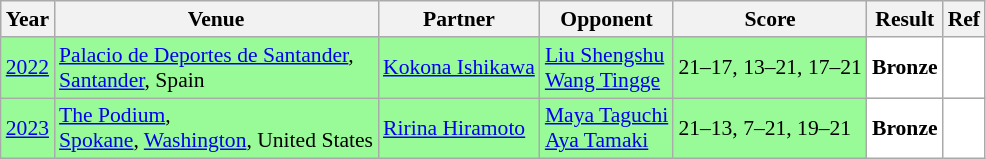<table class="sortable wikitable" style="font-size: 90%;">
<tr>
<th>Year</th>
<th>Venue</th>
<th>Partner</th>
<th>Opponent</th>
<th>Score</th>
<th>Result</th>
<th>Ref</th>
</tr>
<tr style="background:#98FB98">
<td align="center"><a href='#'>2022</a></td>
<td align="left"><a href='#'>Palacio de Deportes de Santander</a>,<br><a href='#'>Santander</a>, Spain</td>
<td align="left"> <a href='#'>Kokona Ishikawa</a></td>
<td align="left"> <a href='#'>Liu Shengshu</a><br> <a href='#'>Wang Tingge</a></td>
<td align="left">21–17, 13–21, 17–21</td>
<td style="text-align:left; background:white"> <strong>Bronze</strong></td>
<td style="text-align:center; background:white"></td>
</tr>
<tr style="background:#98FB98">
<td align="center"><a href='#'>2023</a></td>
<td align="left"><a href='#'>The Podium</a>,<br><a href='#'>Spokane</a>, <a href='#'>Washington</a>, United States</td>
<td align="left"> <a href='#'>Ririna Hiramoto</a></td>
<td align="left"> <a href='#'>Maya Taguchi</a><br> <a href='#'>Aya Tamaki</a></td>
<td align="left">21–13, 7–21, 19–21</td>
<td style="text-align:left; background:white"> <strong>Bronze</strong></td>
<td style="text-align:center; background:white"></td>
</tr>
</table>
